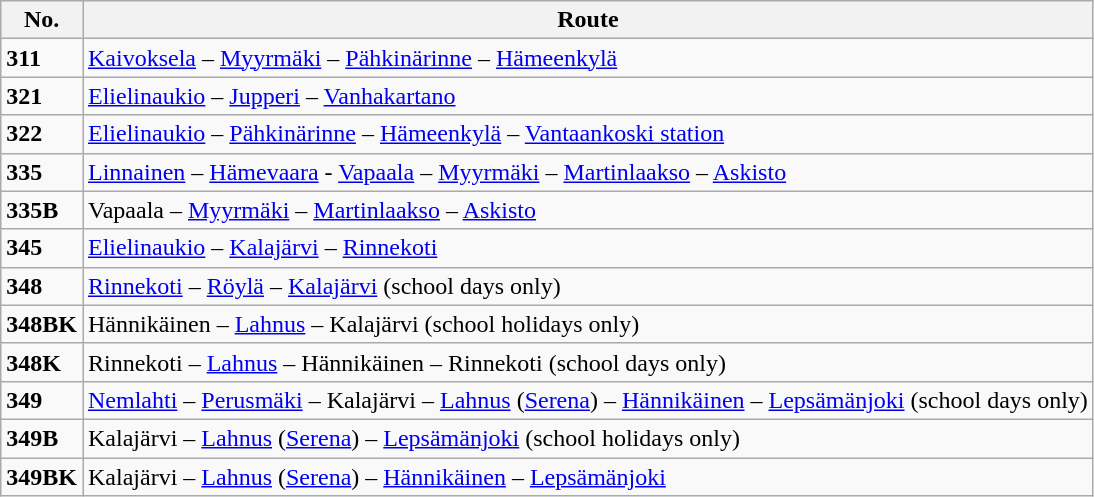<table class="wikitable mw-collapsible mw-collapsed">
<tr>
<th>No.</th>
<th>Route</th>
</tr>
<tr>
<td><strong>311</strong></td>
<td><a href='#'>Kaivoksela</a> – <a href='#'>Myyrmäki</a> – <a href='#'>Pähkinärinne</a> – <a href='#'>Hämeenkylä</a></td>
</tr>
<tr>
<td><strong>321</strong></td>
<td><a href='#'>Elielinaukio</a> – <a href='#'>Jupperi</a> – <a href='#'>Vanhakartano</a></td>
</tr>
<tr>
<td><strong>322</strong></td>
<td><a href='#'>Elielinaukio</a> – <a href='#'>Pähkinärinne</a> – <a href='#'>Hämeenkylä</a> – <a href='#'>Vantaankoski station</a></td>
</tr>
<tr>
<td><strong>335</strong></td>
<td><a href='#'>Linnainen</a> – <a href='#'>Hämevaara</a> - <a href='#'>Vapaala</a> – <a href='#'>Myyrmäki</a> – <a href='#'>Martinlaakso</a> – <a href='#'>Askisto</a></td>
</tr>
<tr>
<td><strong>335B</strong></td>
<td>Vapaala – <a href='#'>Myyrmäki</a> – <a href='#'>Martinlaakso</a> – <a href='#'>Askisto</a></td>
</tr>
<tr>
<td><strong>345</strong></td>
<td><a href='#'>Elielinaukio</a> – <a href='#'>Kalajärvi</a> – <a href='#'>Rinnekoti</a></td>
</tr>
<tr>
<td><strong>348</strong></td>
<td><a href='#'>Rinnekoti</a> – <a href='#'>Röylä</a> – <a href='#'>Kalajärvi</a> (school days only)</td>
</tr>
<tr>
<td><strong>348BK</strong></td>
<td>Hännikäinen – <a href='#'>Lahnus</a> – Kalajärvi (school holidays only)</td>
</tr>
<tr>
<td><strong>348K</strong></td>
<td>Rinnekoti – <a href='#'>Lahnus</a> – Hännikäinen – Rinnekoti (school days only)</td>
</tr>
<tr>
<td><strong>349</strong></td>
<td><a href='#'>Nemlahti</a> – <a href='#'>Perusmäki</a> – Kalajärvi – <a href='#'>Lahnus</a> (<a href='#'>Serena</a>) – <a href='#'>Hännikäinen</a> – <a href='#'>Lepsämänjoki</a> (school days only)</td>
</tr>
<tr>
<td><strong>349B</strong></td>
<td>Kalajärvi – <a href='#'>Lahnus</a> (<a href='#'>Serena</a>) – <a href='#'>Lepsämänjoki</a> (school holidays only)</td>
</tr>
<tr>
<td><strong>349BK</strong></td>
<td>Kalajärvi – <a href='#'>Lahnus</a> (<a href='#'>Serena</a>) – <a href='#'>Hännikäinen</a> – <a href='#'>Lepsämänjoki</a></td>
</tr>
</table>
